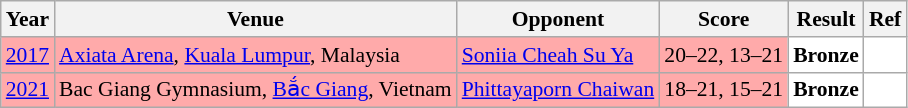<table class="sortable wikitable" style="font-size: 90%">
<tr>
<th>Year</th>
<th>Venue</th>
<th>Opponent</th>
<th>Score</th>
<th>Result</th>
<th>Ref</th>
</tr>
<tr style="background:#FFAAAA">
<td align="center"><a href='#'>2017</a></td>
<td align="left"><a href='#'>Axiata Arena</a>, <a href='#'>Kuala Lumpur</a>, Malaysia</td>
<td align="left"> <a href='#'>Soniia Cheah Su Ya</a></td>
<td align="left">20–22, 13–21</td>
<td style="text-align:left; background:white"> <strong>Bronze</strong></td>
<td style="text-align:center; background:white"></td>
</tr>
<tr style="background:#FFAAAA">
<td align="center"><a href='#'>2021</a></td>
<td align="left">Bac Giang Gymnasium, <a href='#'>Bắc Giang</a>, Vietnam</td>
<td align="left"> <a href='#'>Phittayaporn Chaiwan</a></td>
<td align="left">18–21, 15–21</td>
<td style="text-align:left; background:white"> <strong>Bronze</strong></td>
<td style="text-align:center; background:white"></td>
</tr>
</table>
